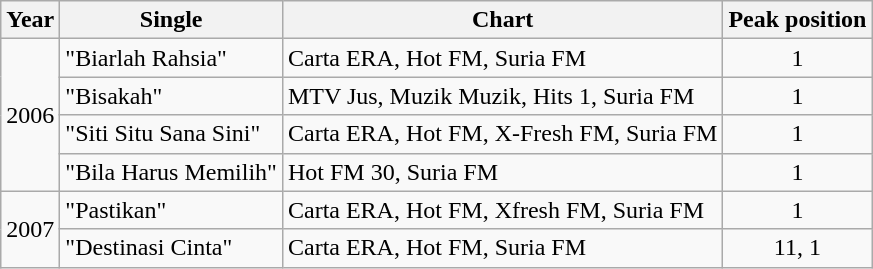<table class="wikitable">
<tr>
<th>Year</th>
<th>Single</th>
<th>Chart</th>
<th>Peak position</th>
</tr>
<tr>
<td rowspan="4">2006</td>
<td>"Biarlah Rahsia"</td>
<td>Carta ERA, Hot FM, Suria FM</td>
<td align="center">1</td>
</tr>
<tr>
<td>"Bisakah"</td>
<td>MTV Jus, Muzik Muzik, Hits 1, Suria FM</td>
<td align="center">1</td>
</tr>
<tr>
<td>"Siti Situ Sana Sini"</td>
<td>Carta ERA, Hot FM, X-Fresh FM, Suria FM</td>
<td align="center">1</td>
</tr>
<tr>
<td>"Bila Harus Memilih"</td>
<td>Hot FM 30, Suria FM</td>
<td align="center">1</td>
</tr>
<tr>
<td rowspan="2">2007</td>
<td>"Pastikan"</td>
<td>Carta ERA, Hot FM, Xfresh FM, Suria FM</td>
<td align="center">1</td>
</tr>
<tr>
<td>"Destinasi Cinta"</td>
<td>Carta ERA, Hot FM, Suria FM</td>
<td align="center">11,  1</td>
</tr>
</table>
